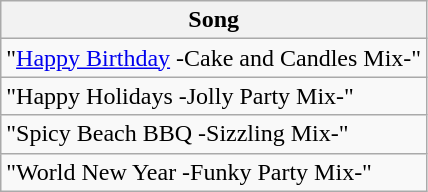<table class="wikitable sortable" style="border-collapse:collapse;">
<tr>
<th scope="col">Song</th>
</tr>
<tr>
<td scope="row">"<a href='#'>Happy Birthday</a> -Cake and Candles Mix-"</td>
</tr>
<tr>
<td scope="row">"Happy Holidays -Jolly Party Mix-"</td>
</tr>
<tr>
<td scope="row">"Spicy Beach BBQ -Sizzling Mix-"</td>
</tr>
<tr>
<td scope="row">"World New Year -Funky Party Mix-"</td>
</tr>
</table>
